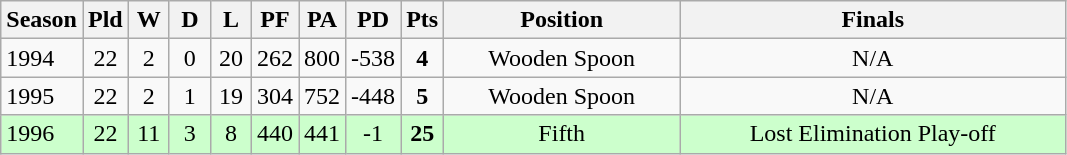<table class="wikitable" style="text-align:center;">
<tr>
<th width=30>Season</th>
<th width=20 abbr="Played">Pld</th>
<th width=20 abbr="Won">W</th>
<th width=20 abbr="Drawn">D</th>
<th width=20 abbr="Lost">L</th>
<th width=20 abbr="Points for">PF</th>
<th width=20 abbr="Points against">PA</th>
<th width=20 abbr="Points difference">PD</th>
<th width=20 abbr="Points">Pts</th>
<th width=150>Position</th>
<th width=250>Finals</th>
</tr>
<tr>
<td style="text-align:left;">1994</td>
<td>22</td>
<td>2</td>
<td>0</td>
<td>20</td>
<td>262</td>
<td>800</td>
<td>-538</td>
<td><strong>4</strong></td>
<td>Wooden Spoon</td>
<td>N/A</td>
</tr>
<tr>
<td style="text-align:left;">1995</td>
<td>22</td>
<td>2</td>
<td>1</td>
<td>19</td>
<td>304</td>
<td>752</td>
<td>-448</td>
<td><strong>5</strong></td>
<td>Wooden Spoon</td>
<td>N/A</td>
</tr>
<tr style="background: #ccffcc;">
<td style="text-align:left;">1996</td>
<td>22</td>
<td>11</td>
<td>3</td>
<td>8</td>
<td>440</td>
<td>441</td>
<td>-1</td>
<td><strong>25</strong></td>
<td>Fifth</td>
<td>Lost Elimination Play-off</td>
</tr>
</table>
